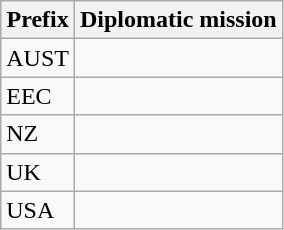<table class="wikitable">
<tr>
<th>Prefix</th>
<th>Diplomatic mission</th>
</tr>
<tr ---->
<td>AUST</td>
<td></td>
</tr>
<tr ---->
<td>EEC</td>
<td></td>
</tr>
<tr ---->
<td>NZ</td>
<td></td>
</tr>
<tr ---->
<td>UK</td>
<td></td>
</tr>
<tr ---->
<td>USA</td>
<td></td>
</tr>
</table>
